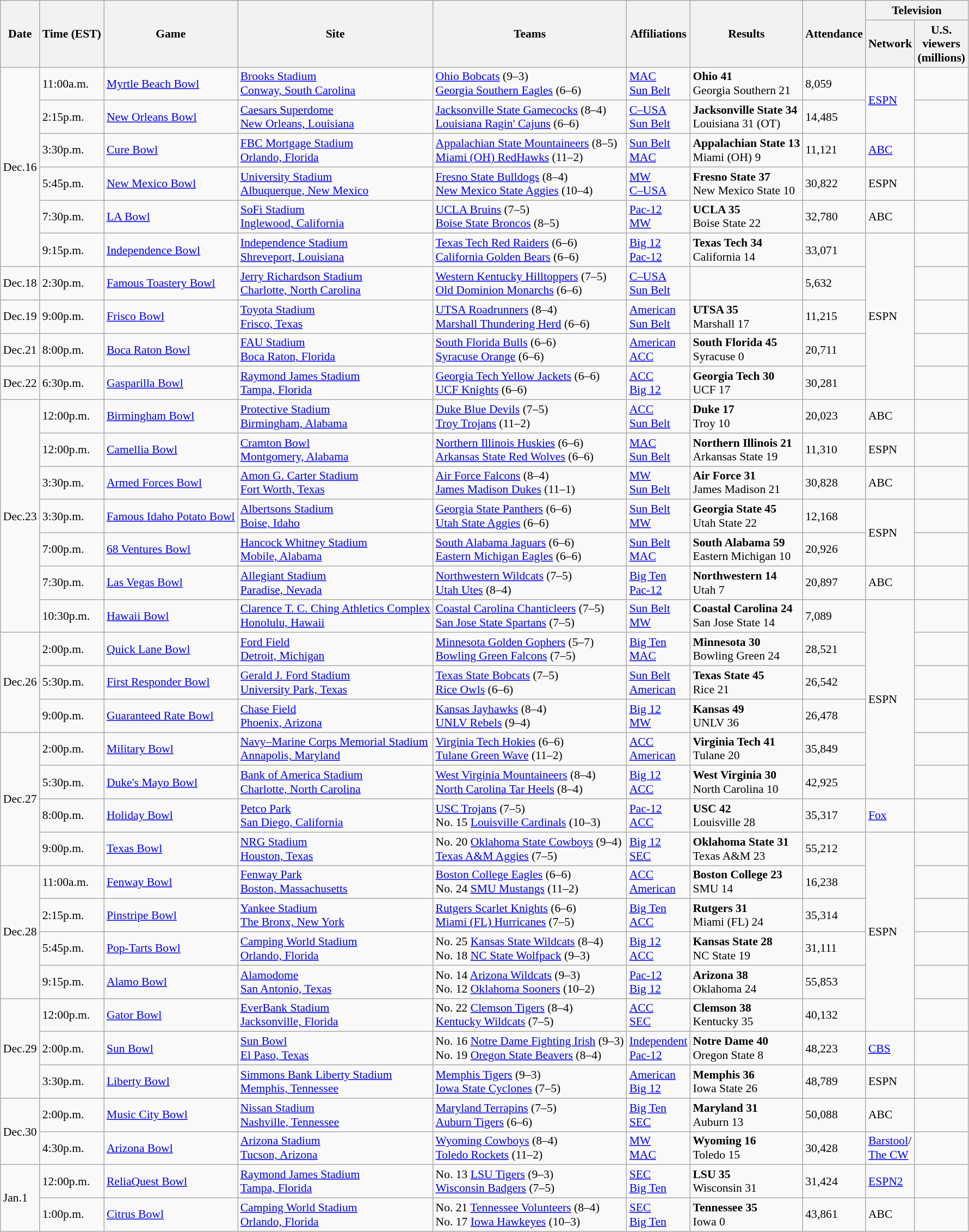<table class="wikitable" style="font-size:90%">
<tr>
<th rowspan=2>Date</th>
<th rowspan=2>Time (EST)</th>
<th rowspan=2>Game</th>
<th rowspan=2>Site</th>
<th rowspan=2>Teams</th>
<th rowspan=2>Affiliations</th>
<th rowspan=2>Results</th>
<th rowspan=2>Attendance</th>
<th colspan=2>Television</th>
</tr>
<tr>
<th>Network</th>
<th>U.S.<br>viewers<br>(millions)</th>
</tr>
<tr>
<td rowspan=6>Dec.16</td>
<td>11:00a.m.</td>
<td><a href='#'>Myrtle Beach Bowl</a></td>
<td><a href='#'>Brooks Stadium</a><br><a href='#'>Conway, South Carolina</a></td>
<td><a href='#'>Ohio Bobcats</a> (9–3)<br><a href='#'>Georgia Southern Eagles</a> (6–6)</td>
<td><a href='#'>MAC</a><br><a href='#'>Sun Belt</a></td>
<td><strong>Ohio 41</strong><br>Georgia Southern 21</td>
<td>8,059</td>
<td rowspan=2><a href='#'>ESPN</a></td>
<td></td>
</tr>
<tr>
<td>2:15p.m.</td>
<td><a href='#'>New Orleans Bowl</a></td>
<td><a href='#'>Caesars Superdome</a><br><a href='#'>New Orleans, Louisiana</a></td>
<td><a href='#'>Jacksonville State Gamecocks</a> (8–4)<br><a href='#'>Louisiana Ragin' Cajuns</a> (6–6)</td>
<td><a href='#'>C–USA</a><br><a href='#'>Sun Belt</a></td>
<td><strong>Jacksonville State 34</strong><br>Louisiana 31 (OT)</td>
<td>14,485</td>
<td></td>
</tr>
<tr>
<td>3:30p.m.</td>
<td><a href='#'>Cure Bowl</a></td>
<td><a href='#'>FBC Mortgage Stadium</a><br><a href='#'>Orlando, Florida</a></td>
<td><a href='#'>Appalachian State Mountaineers</a> (8–5)<br><a href='#'>Miami (OH) RedHawks</a> (11–2)</td>
<td><a href='#'>Sun Belt</a><br><a href='#'>MAC</a></td>
<td><strong>Appalachian State 13</strong><br>Miami (OH) 9</td>
<td>11,121</td>
<td><a href='#'>ABC</a></td>
<td></td>
</tr>
<tr>
<td>5:45p.m.</td>
<td><a href='#'>New Mexico Bowl</a></td>
<td><a href='#'>University Stadium</a><br><a href='#'>Albuquerque, New Mexico</a></td>
<td><a href='#'>Fresno State Bulldogs</a> (8–4)<br><a href='#'>New Mexico State Aggies</a> (10–4)</td>
<td><a href='#'>MW</a><br><a href='#'>C–USA</a></td>
<td><strong>Fresno State 37</strong><br>New Mexico State 10</td>
<td>30,822</td>
<td>ESPN</td>
<td></td>
</tr>
<tr>
<td>7:30p.m.</td>
<td><a href='#'>LA Bowl</a></td>
<td><a href='#'>SoFi Stadium</a><br><a href='#'>Inglewood, California</a></td>
<td><a href='#'>UCLA Bruins</a> (7–5)<br><a href='#'>Boise State Broncos</a> (8–5)</td>
<td><a href='#'>Pac-12</a><br><a href='#'>MW</a></td>
<td><strong>UCLA 35</strong><br>Boise State 22</td>
<td>32,780</td>
<td>ABC</td>
<td></td>
</tr>
<tr>
<td>9:15p.m.</td>
<td><a href='#'>Independence Bowl</a></td>
<td><a href='#'>Independence Stadium</a><br><a href='#'>Shreveport, Louisiana</a></td>
<td><a href='#'>Texas Tech Red Raiders</a> (6–6)<br><a href='#'>California Golden Bears</a> (6–6)</td>
<td><a href='#'>Big 12</a><br><a href='#'>Pac-12</a></td>
<td><strong>Texas Tech 34</strong><br>California 14</td>
<td>33,071</td>
<td rowspan=5>ESPN</td>
<td></td>
</tr>
<tr>
<td>Dec.18</td>
<td>2:30p.m.</td>
<td><a href='#'>Famous Toastery Bowl</a></td>
<td><a href='#'>Jerry Richardson Stadium</a><br><a href='#'>Charlotte, North Carolina</a></td>
<td><a href='#'>Western Kentucky Hilltoppers</a> (7–5)<br><a href='#'>Old Dominion Monarchs</a> (6–6)</td>
<td><a href='#'>C–USA</a><br><a href='#'>Sun Belt</a></td>
<td></td>
<td>5,632</td>
<td></td>
</tr>
<tr>
<td>Dec.19</td>
<td>9:00p.m.</td>
<td><a href='#'>Frisco Bowl</a></td>
<td><a href='#'>Toyota Stadium</a><br><a href='#'>Frisco, Texas</a></td>
<td><a href='#'>UTSA Roadrunners</a> (8–4)<br><a href='#'>Marshall Thundering Herd</a> (6–6)</td>
<td><a href='#'>American</a><br><a href='#'>Sun Belt</a></td>
<td><strong>UTSA 35</strong><br>Marshall 17</td>
<td>11,215</td>
<td></td>
</tr>
<tr>
<td>Dec.21</td>
<td>8:00p.m.</td>
<td><a href='#'>Boca Raton Bowl</a></td>
<td><a href='#'>FAU Stadium</a><br><a href='#'>Boca Raton, Florida</a></td>
<td><a href='#'>South Florida Bulls</a> (6–6)<br><a href='#'>Syracuse Orange</a> (6–6)</td>
<td><a href='#'>American</a><br><a href='#'>ACC</a></td>
<td><strong>South Florida 45</strong><br>Syracuse 0</td>
<td>20,711</td>
<td></td>
</tr>
<tr>
<td>Dec.22</td>
<td>6:30p.m.</td>
<td><a href='#'>Gasparilla Bowl</a></td>
<td><a href='#'>Raymond James Stadium</a><br><a href='#'>Tampa, Florida</a></td>
<td><a href='#'>Georgia Tech Yellow Jackets</a> (6–6)<br><a href='#'>UCF Knights</a> (6–6)</td>
<td><a href='#'>ACC</a><br><a href='#'>Big 12</a></td>
<td><strong>Georgia Tech 30</strong><br>UCF 17</td>
<td>30,281</td>
<td></td>
</tr>
<tr>
<td rowspan=7>Dec.23</td>
<td>12:00p.m.</td>
<td><a href='#'>Birmingham Bowl</a></td>
<td><a href='#'>Protective Stadium</a><br><a href='#'>Birmingham, Alabama</a></td>
<td><a href='#'>Duke Blue Devils</a> (7–5)<br><a href='#'>Troy Trojans</a> (11–2)</td>
<td><a href='#'>ACC</a><br><a href='#'>Sun Belt</a></td>
<td><strong>Duke 17</strong><br>Troy 10</td>
<td>20,023</td>
<td>ABC</td>
<td></td>
</tr>
<tr>
<td>12:00p.m.</td>
<td><a href='#'>Camellia Bowl</a></td>
<td><a href='#'>Cramton Bowl</a><br><a href='#'>Montgomery, Alabama</a></td>
<td><a href='#'>Northern Illinois Huskies</a> (6–6)<br><a href='#'>Arkansas State Red Wolves</a> (6–6)</td>
<td><a href='#'>MAC</a><br><a href='#'>Sun Belt</a></td>
<td><strong>Northern Illinois 21</strong><br>Arkansas State 19</td>
<td>11,310</td>
<td>ESPN</td>
<td></td>
</tr>
<tr>
<td>3:30p.m.</td>
<td><a href='#'>Armed Forces Bowl</a></td>
<td><a href='#'>Amon G. Carter Stadium</a><br><a href='#'>Fort Worth, Texas</a></td>
<td><a href='#'>Air Force Falcons</a> (8–4)<br><a href='#'>James Madison Dukes</a> (11–1)</td>
<td><a href='#'>MW</a><br><a href='#'>Sun Belt</a></td>
<td><strong>Air Force 31</strong><br>James Madison 21</td>
<td>30,828</td>
<td>ABC</td>
<td></td>
</tr>
<tr>
<td>3:30p.m.</td>
<td><a href='#'>Famous Idaho Potato Bowl</a></td>
<td><a href='#'>Albertsons Stadium</a><br><a href='#'>Boise, Idaho</a></td>
<td><a href='#'>Georgia State Panthers</a> (6–6)<br><a href='#'>Utah State Aggies</a> (6–6)</td>
<td><a href='#'>Sun Belt</a><br><a href='#'>MW</a></td>
<td><strong>Georgia State 45</strong><br>Utah State 22</td>
<td>12,168</td>
<td rowspan=2>ESPN</td>
<td></td>
</tr>
<tr>
<td>7:00p.m.</td>
<td><a href='#'>68 Ventures Bowl</a></td>
<td><a href='#'>Hancock Whitney Stadium</a><br><a href='#'>Mobile, Alabama</a></td>
<td><a href='#'>South Alabama Jaguars</a> (6–6)<br><a href='#'>Eastern Michigan Eagles</a> (6–6)</td>
<td><a href='#'>Sun Belt</a><br><a href='#'>MAC</a></td>
<td><strong>South Alabama 59</strong><br>Eastern Michigan 10</td>
<td>20,926</td>
<td></td>
</tr>
<tr>
<td>7:30p.m.</td>
<td><a href='#'>Las Vegas Bowl</a></td>
<td><a href='#'>Allegiant Stadium</a><br><a href='#'>Paradise, Nevada</a></td>
<td><a href='#'>Northwestern Wildcats</a> (7–5)<br><a href='#'>Utah Utes</a> (8–4)</td>
<td><a href='#'>Big Ten</a><br><a href='#'>Pac-12</a></td>
<td><strong>Northwestern 14</strong><br>Utah 7</td>
<td>20,897</td>
<td>ABC</td>
<td></td>
</tr>
<tr>
<td>10:30p.m.</td>
<td><a href='#'>Hawaii Bowl</a></td>
<td><a href='#'>Clarence T. C. Ching Athletics Complex</a><br><a href='#'>Honolulu, Hawaii</a></td>
<td><a href='#'>Coastal Carolina Chanticleers</a> (7–5)<br><a href='#'>San Jose State Spartans</a> (7–5)</td>
<td><a href='#'>Sun Belt</a><br><a href='#'>MW</a></td>
<td><strong>Coastal Carolina 24</strong><br>San Jose State 14</td>
<td>7,089</td>
<td rowspan=6>ESPN</td>
<td></td>
</tr>
<tr>
<td rowspan=3>Dec.26</td>
<td>2:00p.m.</td>
<td><a href='#'>Quick Lane Bowl</a></td>
<td><a href='#'>Ford Field</a><br><a href='#'>Detroit, Michigan</a></td>
<td><a href='#'>Minnesota Golden Gophers</a> (5–7)<br><a href='#'>Bowling Green Falcons</a> (7–5)</td>
<td><a href='#'>Big Ten</a><br><a href='#'>MAC</a></td>
<td><strong>Minnesota 30</strong><br>Bowling Green 24</td>
<td>28,521</td>
<td></td>
</tr>
<tr>
<td>5:30p.m.</td>
<td><a href='#'>First Responder Bowl</a></td>
<td><a href='#'>Gerald J. Ford Stadium</a><br><a href='#'>University Park, Texas</a></td>
<td><a href='#'>Texas State Bobcats</a> (7–5)<br><a href='#'>Rice Owls</a> (6–6)</td>
<td><a href='#'>Sun Belt</a><br><a href='#'>American</a></td>
<td><strong>Texas State 45</strong><br>Rice 21</td>
<td>26,542</td>
<td></td>
</tr>
<tr>
<td>9:00p.m.</td>
<td><a href='#'>Guaranteed Rate Bowl</a></td>
<td><a href='#'>Chase Field</a><br><a href='#'>Phoenix, Arizona</a></td>
<td><a href='#'>Kansas Jayhawks</a> (8–4)<br><a href='#'>UNLV Rebels</a> (9–4)</td>
<td><a href='#'>Big 12</a><br><a href='#'>MW</a></td>
<td><strong>Kansas 49</strong><br>UNLV 36</td>
<td>26,478</td>
<td></td>
</tr>
<tr>
<td rowspan=4>Dec.27</td>
<td>2:00p.m.</td>
<td><a href='#'>Military Bowl</a></td>
<td><a href='#'>Navy–Marine Corps Memorial Stadium</a><br><a href='#'>Annapolis, Maryland</a></td>
<td><a href='#'>Virginia Tech Hokies</a> (6–6)<br><a href='#'>Tulane Green Wave</a> (11–2)</td>
<td><a href='#'>ACC</a><br><a href='#'>American</a></td>
<td><strong>Virginia Tech 41</strong><br>Tulane 20</td>
<td>35,849</td>
<td></td>
</tr>
<tr>
<td>5:30p.m.</td>
<td><a href='#'>Duke's Mayo Bowl</a></td>
<td><a href='#'>Bank of America Stadium</a><br><a href='#'>Charlotte, North Carolina</a></td>
<td><a href='#'>West Virginia Mountaineers</a> (8–4)<br><a href='#'>North Carolina Tar Heels</a> (8–4)</td>
<td><a href='#'>Big 12</a><br><a href='#'>ACC</a></td>
<td><strong>West Virginia 30</strong><br>North Carolina 10</td>
<td>42,925</td>
<td></td>
</tr>
<tr>
<td>8:00p.m.</td>
<td><a href='#'>Holiday Bowl</a></td>
<td><a href='#'>Petco Park</a><br><a href='#'>San Diego, California</a></td>
<td><a href='#'>USC Trojans</a> (7–5)<br>No. 15 <a href='#'>Louisville Cardinals</a> (10–3)</td>
<td><a href='#'>Pac-12</a><br><a href='#'>ACC</a></td>
<td><strong>USC 42</strong><br>Louisville 28</td>
<td>35,317</td>
<td><a href='#'>Fox</a></td>
<td></td>
</tr>
<tr>
<td>9:00p.m.</td>
<td><a href='#'>Texas Bowl</a></td>
<td><a href='#'>NRG Stadium</a><br><a href='#'>Houston, Texas</a></td>
<td>No. 20 <a href='#'>Oklahoma State Cowboys</a> (9–4)<br><a href='#'>Texas A&M Aggies</a> (7–5)</td>
<td><a href='#'>Big 12</a><br><a href='#'>SEC</a></td>
<td><strong>Oklahoma State 31</strong><br>Texas A&M 23</td>
<td>55,212</td>
<td rowspan=6>ESPN</td>
<td></td>
</tr>
<tr>
<td rowspan=4>Dec.28</td>
<td>11:00a.m.</td>
<td><a href='#'>Fenway Bowl</a></td>
<td><a href='#'>Fenway Park</a><br><a href='#'>Boston, Massachusetts</a></td>
<td><a href='#'>Boston College Eagles</a> (6–6)<br>No. 24 <a href='#'>SMU Mustangs</a> (11–2)</td>
<td><a href='#'>ACC</a><br><a href='#'>American</a></td>
<td><strong>Boston College 23</strong><br>SMU 14</td>
<td>16,238</td>
<td></td>
</tr>
<tr>
<td>2:15p.m.</td>
<td><a href='#'>Pinstripe Bowl</a></td>
<td><a href='#'>Yankee Stadium</a><br><a href='#'>The Bronx, New York</a></td>
<td><a href='#'>Rutgers Scarlet Knights</a> (6–6)<br><a href='#'>Miami (FL) Hurricanes</a> (7–5)</td>
<td><a href='#'>Big Ten</a><br><a href='#'>ACC</a></td>
<td><strong>Rutgers 31</strong><br>Miami (FL) 24</td>
<td>35,314</td>
<td></td>
</tr>
<tr>
<td>5:45p.m.</td>
<td><a href='#'>Pop-Tarts Bowl</a></td>
<td><a href='#'>Camping World Stadium</a><br><a href='#'>Orlando, Florida</a></td>
<td>No. 25 <a href='#'>Kansas State Wildcats</a> (8–4)<br>No. 18 <a href='#'>NC State Wolfpack</a> (9–3)</td>
<td><a href='#'>Big 12</a><br><a href='#'>ACC</a></td>
<td><strong>Kansas State 28</strong><br>NC State 19</td>
<td>31,111</td>
<td></td>
</tr>
<tr>
<td>9:15p.m.</td>
<td><a href='#'>Alamo Bowl</a></td>
<td><a href='#'>Alamodome</a><br><a href='#'>San Antonio, Texas</a></td>
<td>No. 14 <a href='#'>Arizona Wildcats</a> (9–3)<br>No. 12 <a href='#'>Oklahoma Sooners</a> (10–2)</td>
<td><a href='#'>Pac-12</a><br><a href='#'>Big 12</a></td>
<td><strong>Arizona 38</strong><br>Oklahoma 24</td>
<td>55,853</td>
<td></td>
</tr>
<tr>
<td rowspan=3>Dec.29</td>
<td>12:00p.m.</td>
<td><a href='#'>Gator Bowl</a></td>
<td><a href='#'>EverBank Stadium</a><br><a href='#'>Jacksonville, Florida</a></td>
<td>No. 22 <a href='#'>Clemson Tigers</a> (8–4)<br><a href='#'>Kentucky Wildcats</a> (7–5)</td>
<td><a href='#'>ACC</a><br><a href='#'>SEC</a></td>
<td><strong>Clemson 38</strong><br>Kentucky 35</td>
<td>40,132</td>
<td></td>
</tr>
<tr>
<td>2:00p.m.</td>
<td><a href='#'>Sun Bowl</a></td>
<td><a href='#'>Sun Bowl</a><br><a href='#'>El Paso, Texas</a></td>
<td>No. 16 <a href='#'>Notre Dame Fighting Irish</a> (9–3)<br>No. 19 <a href='#'>Oregon State Beavers</a> (8–4)</td>
<td><a href='#'>Independent</a><br><a href='#'>Pac-12</a></td>
<td><strong>Notre Dame 40</strong><br>Oregon State 8</td>
<td>48,223</td>
<td><a href='#'>CBS</a></td>
<td></td>
</tr>
<tr>
<td>3:30p.m.</td>
<td><a href='#'>Liberty Bowl</a></td>
<td><a href='#'>Simmons Bank Liberty Stadium</a><br><a href='#'>Memphis, Tennessee</a></td>
<td><a href='#'>Memphis Tigers</a> (9–3)<br><a href='#'>Iowa State Cyclones</a> (7–5)</td>
<td><a href='#'>American</a><br><a href='#'>Big 12</a></td>
<td><strong>Memphis 36</strong><br>Iowa State 26</td>
<td>48,789</td>
<td>ESPN</td>
<td></td>
</tr>
<tr>
<td rowspan=2>Dec.30</td>
<td>2:00p.m.</td>
<td><a href='#'>Music City Bowl</a></td>
<td><a href='#'>Nissan Stadium</a><br><a href='#'>Nashville, Tennessee</a></td>
<td><a href='#'>Maryland Terrapins</a> (7–5)<br><a href='#'>Auburn Tigers</a> (6–6)</td>
<td><a href='#'>Big Ten</a><br><a href='#'>SEC</a></td>
<td><strong>Maryland 31</strong><br>Auburn 13</td>
<td>50,088</td>
<td>ABC</td>
<td></td>
</tr>
<tr>
<td>4:30p.m.</td>
<td><a href='#'>Arizona Bowl</a></td>
<td><a href='#'>Arizona Stadium</a><br><a href='#'>Tucson, Arizona</a></td>
<td><a href='#'>Wyoming Cowboys</a> (8–4)<br><a href='#'>Toledo Rockets</a> (11–2)</td>
<td><a href='#'>MW</a><br><a href='#'>MAC</a></td>
<td><strong>Wyoming 16</strong><br>Toledo 15</td>
<td>30,428</td>
<td><a href='#'>Barstool</a>/<br><a href='#'>The CW</a></td>
<td></td>
</tr>
<tr>
<td rowspan=2>Jan.1</td>
<td>12:00p.m.</td>
<td><a href='#'>ReliaQuest Bowl</a></td>
<td><a href='#'>Raymond James Stadium</a><br><a href='#'>Tampa, Florida</a></td>
<td>No. 13 <a href='#'>LSU Tigers</a> (9–3)<br><a href='#'>Wisconsin Badgers</a> (7–5)</td>
<td><a href='#'>SEC</a><br><a href='#'>Big Ten</a></td>
<td><strong>LSU 35</strong><br>Wisconsin 31</td>
<td>31,424</td>
<td><a href='#'>ESPN2</a></td>
<td></td>
</tr>
<tr>
<td>1:00p.m.</td>
<td><a href='#'>Citrus Bowl</a></td>
<td><a href='#'>Camping World Stadium</a><br><a href='#'>Orlando, Florida</a></td>
<td>No. 21 <a href='#'>Tennessee Volunteers</a> (8–4)<br>No. 17 <a href='#'>Iowa Hawkeyes</a> (10–3)</td>
<td><a href='#'>SEC</a><br><a href='#'>Big Ten</a></td>
<td><strong>Tennessee 35</strong><br>Iowa 0</td>
<td>43,861</td>
<td>ABC</td>
<td></td>
</tr>
</table>
